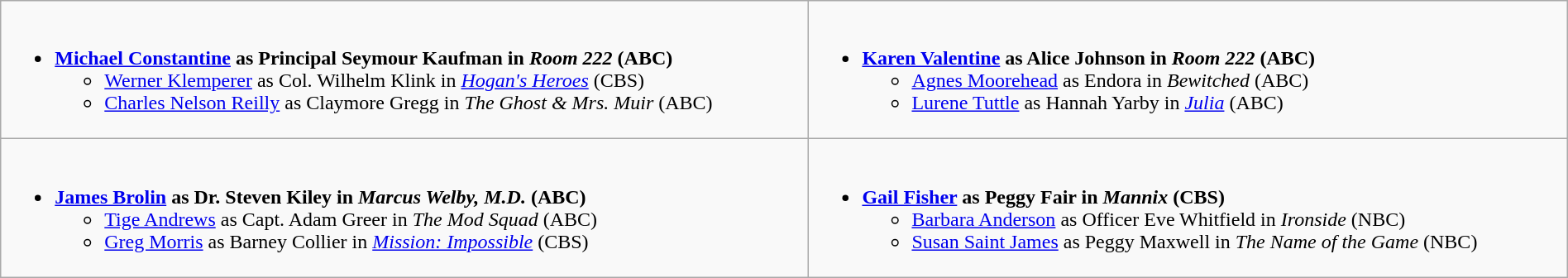<table class=wikitable width="100%">
<tr>
<td style="vertical-align:top;"><br><ul><li><strong><a href='#'>Michael Constantine</a> as Principal Seymour Kaufman in <em>Room 222</em> (ABC)</strong><ul><li><a href='#'>Werner Klemperer</a> as Col. Wilhelm Klink in <em><a href='#'>Hogan's Heroes</a></em> (CBS)</li><li><a href='#'>Charles Nelson Reilly</a> as Claymore Gregg in <em>The Ghost & Mrs. Muir</em> (ABC)</li></ul></li></ul></td>
<td style="vertical-align:top;"><br><ul><li><strong><a href='#'>Karen Valentine</a> as Alice Johnson in <em>Room 222</em> (ABC)</strong><ul><li><a href='#'>Agnes Moorehead</a> as Endora in <em>Bewitched</em> (ABC)</li><li><a href='#'>Lurene Tuttle</a> as Hannah Yarby in <em><a href='#'>Julia</a></em> (ABC)</li></ul></li></ul></td>
</tr>
<tr>
<td style="vertical-align:top;"><br><ul><li><strong><a href='#'>James Brolin</a> as Dr. Steven Kiley in <em>Marcus Welby, M.D.</em> (ABC)</strong><ul><li><a href='#'>Tige Andrews</a> as Capt. Adam Greer in <em>The Mod Squad</em> (ABC)</li><li><a href='#'>Greg Morris</a> as Barney Collier in <em><a href='#'>Mission: Impossible</a></em> (CBS)</li></ul></li></ul></td>
<td style="vertical-align:top;"><br><ul><li><strong><a href='#'>Gail Fisher</a> as Peggy Fair in <em>Mannix</em> (CBS)</strong><ul><li><a href='#'>Barbara Anderson</a> as Officer Eve Whitfield in <em>Ironside</em> (NBC)</li><li><a href='#'>Susan Saint James</a> as Peggy Maxwell in <em>The Name of the Game</em> (NBC)</li></ul></li></ul></td>
</tr>
</table>
